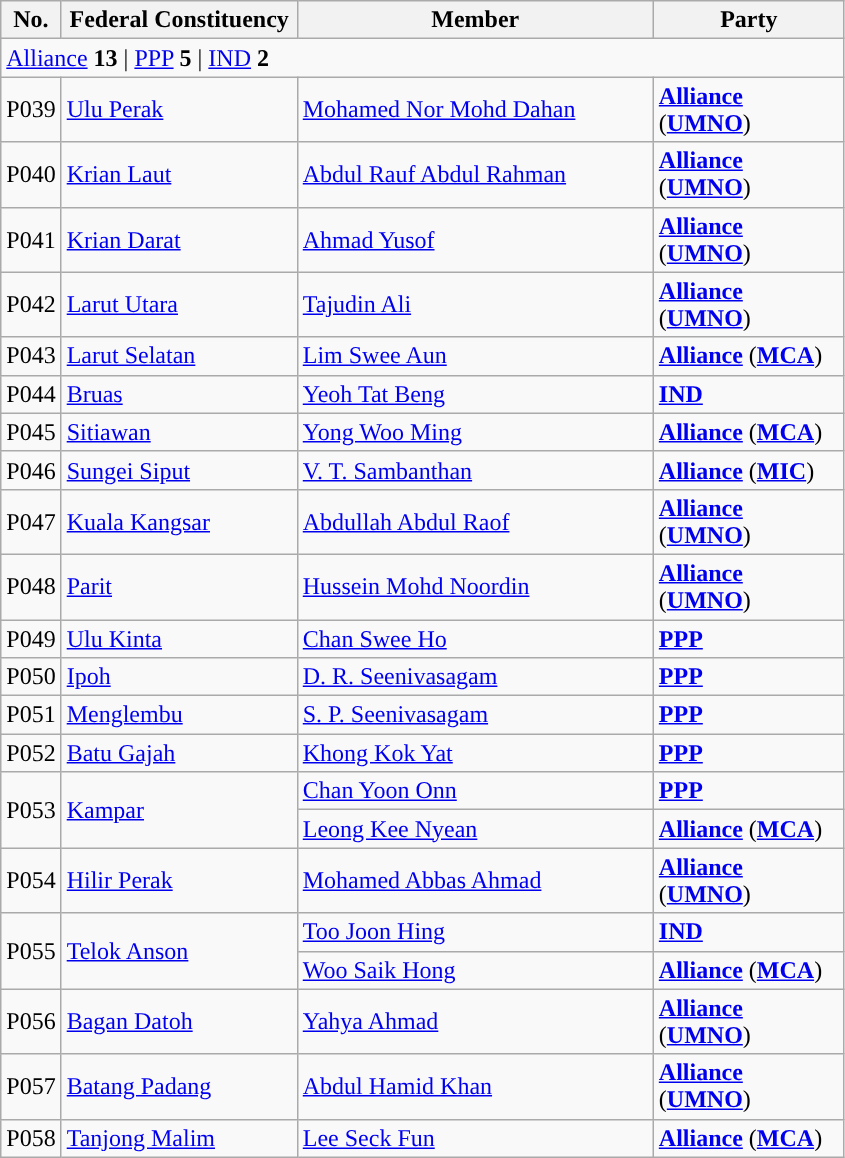<table class="wikitable sortable">
<tr>
<th style="width:30px;">No.</th>
<th style="width:150px;">Federal Constituency</th>
<th style="width:230px;">Member</th>
<th style="width:120px;">Party</th>
</tr>
<tr>
<td colspan="4"><a href='#'>Alliance</a> <strong>13</strong> | <a href='#'>PPP</a> <strong>5</strong> | <a href='#'>IND</a> <strong>2</strong></td>
</tr>
<tr>
<td>P039</td>
<td><a href='#'>Ulu Perak</a></td>
<td><a href='#'>Mohamed Nor Mohd Dahan</a></td>
<td><strong><a href='#'>Alliance</a></strong> (<strong><a href='#'>UMNO</a></strong>)</td>
</tr>
<tr>
<td>P040</td>
<td><a href='#'>Krian Laut</a></td>
<td><a href='#'>Abdul Rauf Abdul Rahman</a></td>
<td><strong><a href='#'>Alliance</a></strong> (<strong><a href='#'>UMNO</a></strong>)</td>
</tr>
<tr>
<td>P041</td>
<td><a href='#'>Krian Darat</a></td>
<td><a href='#'>Ahmad Yusof</a></td>
<td><strong><a href='#'>Alliance</a></strong> (<strong><a href='#'>UMNO</a></strong>)</td>
</tr>
<tr>
<td>P042</td>
<td><a href='#'>Larut Utara</a></td>
<td><a href='#'>Tajudin Ali</a></td>
<td><strong><a href='#'>Alliance</a></strong> (<strong><a href='#'>UMNO</a></strong>)</td>
</tr>
<tr>
<td>P043</td>
<td><a href='#'>Larut Selatan</a></td>
<td><a href='#'>Lim Swee Aun</a></td>
<td><strong><a href='#'>Alliance</a></strong> (<strong><a href='#'>MCA</a></strong>)</td>
</tr>
<tr>
<td>P044</td>
<td><a href='#'>Bruas</a></td>
<td><a href='#'>Yeoh Tat Beng</a></td>
<td><strong><a href='#'>IND</a></strong></td>
</tr>
<tr>
<td>P045</td>
<td><a href='#'>Sitiawan</a></td>
<td><a href='#'>Yong Woo Ming</a></td>
<td><strong><a href='#'>Alliance</a></strong> (<strong><a href='#'>MCA</a></strong>)</td>
</tr>
<tr>
<td>P046</td>
<td><a href='#'>Sungei Siput</a></td>
<td><a href='#'>V. T. Sambanthan</a></td>
<td><strong><a href='#'>Alliance</a></strong> (<strong><a href='#'>MIC</a></strong>)</td>
</tr>
<tr>
<td>P047</td>
<td><a href='#'>Kuala Kangsar</a></td>
<td><a href='#'>Abdullah Abdul Raof</a></td>
<td><strong><a href='#'>Alliance</a></strong> (<strong><a href='#'>UMNO</a></strong>)</td>
</tr>
<tr>
<td>P048</td>
<td><a href='#'>Parit</a></td>
<td><a href='#'>Hussein Mohd Noordin</a></td>
<td><strong><a href='#'>Alliance</a></strong> (<strong><a href='#'>UMNO</a></strong>)</td>
</tr>
<tr>
<td>P049</td>
<td><a href='#'>Ulu Kinta</a></td>
<td><a href='#'>Chan Swee Ho</a></td>
<td><strong><a href='#'>PPP</a></strong></td>
</tr>
<tr>
<td>P050</td>
<td><a href='#'>Ipoh</a></td>
<td><a href='#'>D. R. Seenivasagam</a></td>
<td><strong><a href='#'>PPP</a></strong></td>
</tr>
<tr>
<td>P051</td>
<td><a href='#'>Menglembu</a></td>
<td><a href='#'>S. P. Seenivasagam</a></td>
<td><strong><a href='#'>PPP</a></strong></td>
</tr>
<tr>
<td>P052</td>
<td><a href='#'>Batu Gajah</a></td>
<td><a href='#'>Khong Kok Yat</a></td>
<td><strong><a href='#'>PPP</a></strong></td>
</tr>
<tr>
<td rowspan=2>P053</td>
<td rowspan=2><a href='#'>Kampar</a></td>
<td><a href='#'>Chan Yoon Onn</a> </td>
<td><strong><a href='#'>PPP</a></strong></td>
</tr>
<tr>
<td><a href='#'>Leong Kee Nyean</a> </td>
<td><strong><a href='#'>Alliance</a></strong> (<strong><a href='#'>MCA</a></strong>)</td>
</tr>
<tr>
<td>P054</td>
<td><a href='#'>Hilir Perak</a></td>
<td><a href='#'>Mohamed Abbas Ahmad</a></td>
<td><strong><a href='#'>Alliance</a></strong> (<strong><a href='#'>UMNO</a></strong>)</td>
</tr>
<tr>
<td rowspan=2>P055</td>
<td rowspan=2><a href='#'>Telok Anson</a></td>
<td><a href='#'>Too Joon Hing</a> </td>
<td><strong><a href='#'>IND</a></strong></td>
</tr>
<tr>
<td><a href='#'>Woo Saik Hong</a> </td>
<td><strong><a href='#'>Alliance</a></strong> (<strong><a href='#'>MCA</a></strong>)</td>
</tr>
<tr>
<td>P056</td>
<td><a href='#'>Bagan Datoh</a></td>
<td><a href='#'>Yahya Ahmad</a></td>
<td><strong><a href='#'>Alliance</a></strong> (<strong><a href='#'>UMNO</a></strong>)</td>
</tr>
<tr>
<td>P057</td>
<td><a href='#'>Batang Padang</a></td>
<td><a href='#'>Abdul Hamid Khan</a></td>
<td><strong><a href='#'>Alliance</a></strong> (<strong><a href='#'>UMNO</a></strong>)</td>
</tr>
<tr>
<td>P058</td>
<td><a href='#'>Tanjong Malim</a></td>
<td><a href='#'>Lee Seck Fun</a></td>
<td><strong><a href='#'>Alliance</a></strong> (<strong><a href='#'>MCA</a></strong>)</td>
</tr>
</table>
